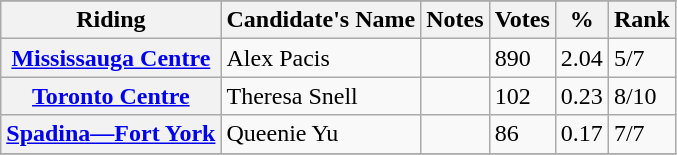<table class="wikitable sortable plainrowheaders">
<tr>
</tr>
<tr>
<th scope="col">Riding</th>
<th scope="col">Candidate's Name</th>
<th scope="col">Notes</th>
<th scope="col">Votes</th>
<th scope="col">%</th>
<th scope="col">Rank</th>
</tr>
<tr>
<th scope="row"><a href='#'>Mississauga Centre</a></th>
<td>Alex Pacis</td>
<td></td>
<td>890</td>
<td>2.04</td>
<td>5/7</td>
</tr>
<tr>
<th scope="row"><a href='#'>Toronto Centre</a></th>
<td>Theresa Snell</td>
<td></td>
<td>102</td>
<td>0.23</td>
<td>8/10</td>
</tr>
<tr>
<th scope="row"><a href='#'>Spadina—Fort York</a></th>
<td>Queenie Yu</td>
<td></td>
<td>86</td>
<td>0.17</td>
<td>7/7</td>
</tr>
<tr>
</tr>
</table>
